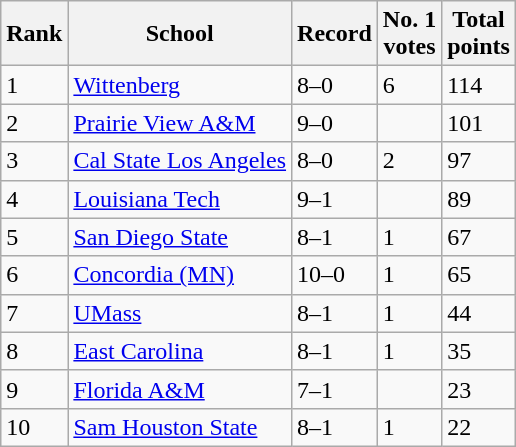<table class="wikitable">
<tr>
<th>Rank</th>
<th>School</th>
<th>Record</th>
<th>No. 1<br>votes</th>
<th>Total<br>points</th>
</tr>
<tr>
<td>1</td>
<td><a href='#'>Wittenberg</a></td>
<td>8–0</td>
<td>6</td>
<td>114</td>
</tr>
<tr>
<td>2</td>
<td><a href='#'>Prairie View A&M</a></td>
<td>9–0</td>
<td></td>
<td>101</td>
</tr>
<tr>
<td>3</td>
<td><a href='#'>Cal State Los Angeles</a></td>
<td>8–0</td>
<td>2</td>
<td>97</td>
</tr>
<tr>
<td>4</td>
<td><a href='#'>Louisiana Tech</a></td>
<td>9–1</td>
<td></td>
<td>89</td>
</tr>
<tr>
<td>5</td>
<td><a href='#'>San Diego State</a></td>
<td>8–1</td>
<td>1</td>
<td>67</td>
</tr>
<tr>
<td>6</td>
<td><a href='#'>Concordia (MN)</a></td>
<td>10–0</td>
<td>1</td>
<td>65</td>
</tr>
<tr>
<td>7</td>
<td><a href='#'>UMass</a></td>
<td>8–1</td>
<td>1</td>
<td>44</td>
</tr>
<tr>
<td>8</td>
<td><a href='#'>East Carolina</a></td>
<td>8–1</td>
<td>1</td>
<td>35</td>
</tr>
<tr>
<td>9</td>
<td><a href='#'>Florida A&M</a></td>
<td>7–1</td>
<td></td>
<td>23</td>
</tr>
<tr>
<td>10</td>
<td><a href='#'>Sam Houston State</a></td>
<td>8–1</td>
<td>1</td>
<td>22</td>
</tr>
</table>
